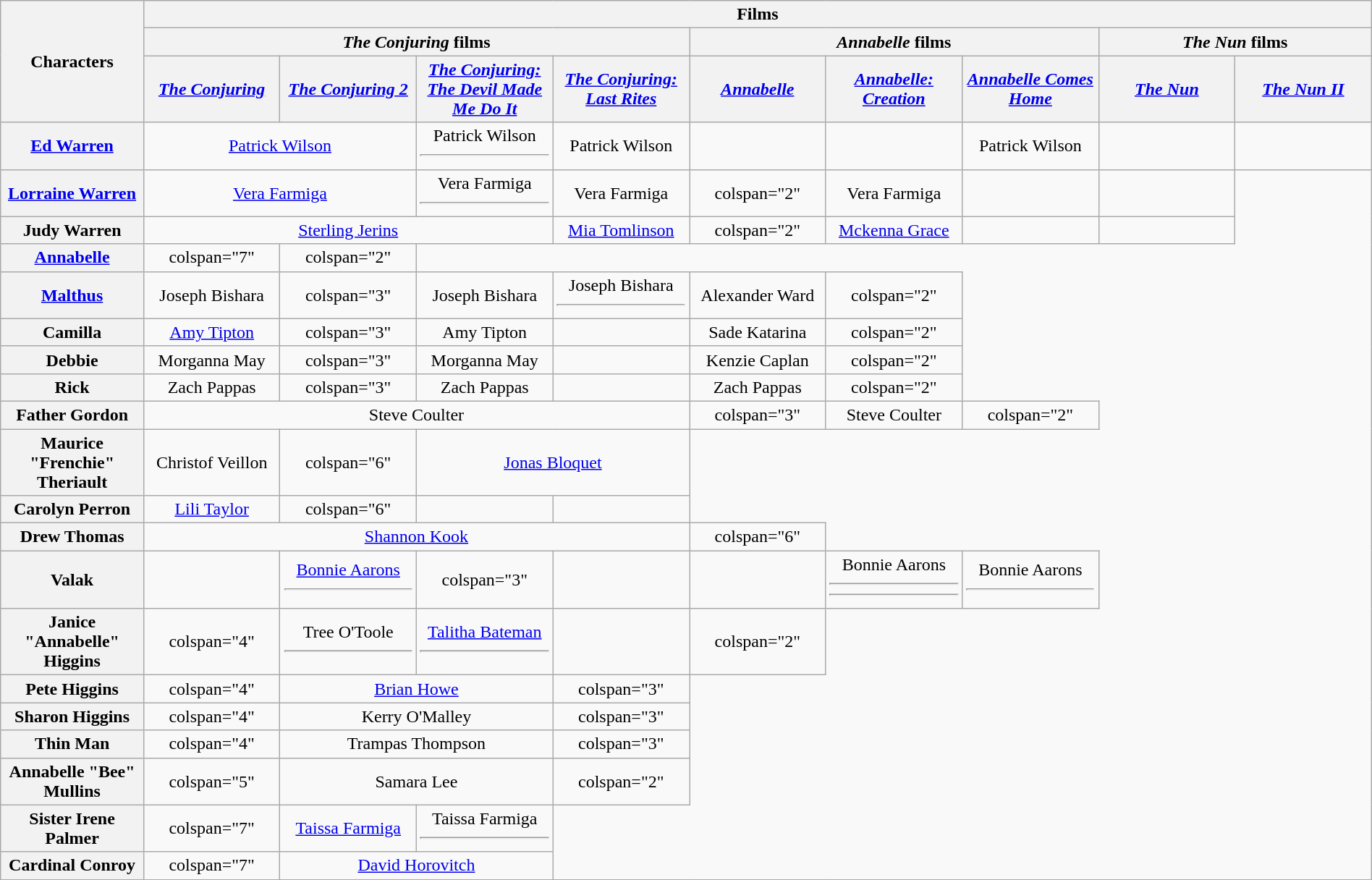<table class="wikitable" style="text-align:center; width:100%;">
<tr>
<th scope="col" rowspan="3" style="text-align:center;" width="7%">Characters</th>
<th scope="col" colspan="9" style="text-align:center:">Films</th>
</tr>
<tr>
<th scope="col" colspan="4" style="text-align:center:"><em>The Conjuring</em> films</th>
<th scope="col" colspan="3" style="text-align:center:"><em>Annabelle</em> films</th>
<th scope="col" colspan="2" style="text-align:center:"><em>The Nun</em> films</th>
</tr>
<tr>
<th scope="col" width="7%"><em><a href='#'>The Conjuring</a></em></th>
<th scope="col" width="7%"><em><a href='#'>The Conjuring 2</a></em></th>
<th scope="col" width="7%"><em><a href='#'>The Conjuring: The Devil Made Me Do It</a></em></th>
<th scope="col" width="7%"><em><a href='#'>The Conjuring: Last Rites</a></em></th>
<th scope="col" width="7%"><em><a href='#'>Annabelle</a></em></th>
<th scope="col" width="7%"><em><a href='#'>Annabelle: Creation</a></em></th>
<th scope="col" width="7%"><em><a href='#'>Annabelle Comes Home</a></em></th>
<th scope="col" width="7%"><em><a href='#'>The Nun</a></em></th>
<th scope="col" width="7%"><em><a href='#'>The Nun II</a></em></th>
</tr>
<tr>
<th scope="row"><a href='#'>Ed Warren</a></th>
<td colspan="2"><a href='#'>Patrick Wilson</a></td>
<td>Patrick Wilson<hr></td>
<td>Patrick Wilson</td>
<td></td>
<td></td>
<td>Patrick Wilson</td>
<td></td>
<td></td>
</tr>
<tr>
<th scope="row"><a href='#'>Lorraine Warren</a></th>
<td colspan="2"><a href='#'>Vera Farmiga</a></td>
<td>Vera Farmiga<hr></td>
<td>Vera Farmiga</td>
<td>colspan="2" </td>
<td>Vera Farmiga</td>
<td></td>
<td></td>
</tr>
<tr>
<th scope="row">Judy Warren</th>
<td colspan="3"><a href='#'>Sterling Jerins</a></td>
<td><a href='#'>Mia Tomlinson</a></td>
<td>colspan="2" </td>
<td><a href='#'>Mckenna Grace</a></td>
<td></td>
<td></td>
</tr>
<tr>
<th scope="row"><a href='#'>Annabelle</a></th>
<td>colspan="7" </td>
<td>colspan="2" </td>
</tr>
<tr>
<th scope="row"><a href='#'>Malthus<br></a></th>
<td>Joseph Bishara</td>
<td>colspan="3" </td>
<td>Joseph Bishara</td>
<td>Joseph Bishara<hr></td>
<td>Alexander Ward</td>
<td>colspan="2" </td>
</tr>
<tr>
<th scope="row">Camilla</th>
<td><a href='#'>Amy Tipton</a></td>
<td>colspan="3" </td>
<td>Amy Tipton</td>
<td></td>
<td>Sade Katarina</td>
<td>colspan="2" </td>
</tr>
<tr>
<th scope="row">Debbie</th>
<td>Morganna May</td>
<td>colspan="3" </td>
<td>Morganna May</td>
<td></td>
<td>Kenzie Caplan</td>
<td>colspan="2" </td>
</tr>
<tr>
<th scope="row">Rick</th>
<td>Zach Pappas</td>
<td>colspan="3" </td>
<td>Zach Pappas</td>
<td></td>
<td>Zach Pappas</td>
<td>colspan="2" </td>
</tr>
<tr>
<th scope="row">Father Gordon</th>
<td colspan="4">Steve Coulter</td>
<td>colspan="3" </td>
<td>Steve Coulter</td>
<td>colspan="2" </td>
</tr>
<tr>
<th scope="row">Maurice "Frenchie" Theriault</th>
<td>Christof Veillon</td>
<td>colspan="6" </td>
<td colspan="2"><a href='#'>Jonas Bloquet</a></td>
</tr>
<tr>
<th scope="row">Carolyn Perron</th>
<td><a href='#'>Lili Taylor</a></td>
<td>colspan="6" </td>
<td></td>
<td></td>
</tr>
<tr>
<th scope="row">Drew Thomas</th>
<td colspan="4"><a href='#'>Shannon Kook</a></td>
<td>colspan="6" </td>
</tr>
<tr>
<th scope="row">Valak<br></th>
<td></td>
<td><a href='#'>Bonnie Aarons</a><hr></td>
<td>colspan="3" </td>
<td></td>
<td></td>
<td>Bonnie Aarons<hr><hr></td>
<td>Bonnie Aarons<hr></td>
</tr>
<tr>
<th scope="row">Janice "Annabelle" Higgins</th>
<td>colspan="4" </td>
<td>Tree O'Toole<hr></td>
<td><a href='#'>Talitha Bateman</a><hr></td>
<td></td>
<td>colspan="2" </td>
</tr>
<tr>
<th scope="row">Pete Higgins</th>
<td>colspan="4" </td>
<td colspan="2"><a href='#'>Brian Howe</a></td>
<td>colspan="3" </td>
</tr>
<tr>
<th scope="row">Sharon Higgins</th>
<td>colspan="4" </td>
<td colspan="2">Kerry O'Malley</td>
<td>colspan="3" </td>
</tr>
<tr>
<th scope="row">Thin Man</th>
<td>colspan="4" </td>
<td colspan="2">Trampas Thompson</td>
<td>colspan="3" </td>
</tr>
<tr>
<th scope="row">Annabelle "Bee" Mullins</th>
<td>colspan="5" </td>
<td colspan="2">Samara Lee</td>
<td>colspan="2" </td>
</tr>
<tr>
<th scope="row">Sister Irene Palmer</th>
<td>colspan="7" </td>
<td><a href='#'>Taissa Farmiga</a></td>
<td>Taissa Farmiga<hr></td>
</tr>
<tr>
<th scope="row">Cardinal Conroy</th>
<td>colspan="7" </td>
<td colspan="2"><a href='#'>David Horovitch</a></td>
</tr>
</table>
